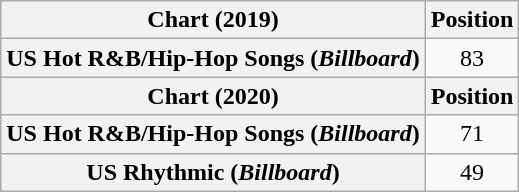<table class="wikitable plainrowheaders" style="text-align:center">
<tr>
<th scope="col">Chart (2019)</th>
<th scope="col">Position</th>
</tr>
<tr>
<th scope="row">US Hot R&B/Hip-Hop Songs (<em>Billboard</em>)</th>
<td>83</td>
</tr>
<tr>
<th scope="col">Chart (2020)</th>
<th scope="col">Position</th>
</tr>
<tr>
<th scope="row">US Hot R&B/Hip-Hop Songs (<em>Billboard</em>)</th>
<td>71</td>
</tr>
<tr>
<th scope="row">US Rhythmic (<em>Billboard</em>)</th>
<td>49</td>
</tr>
</table>
